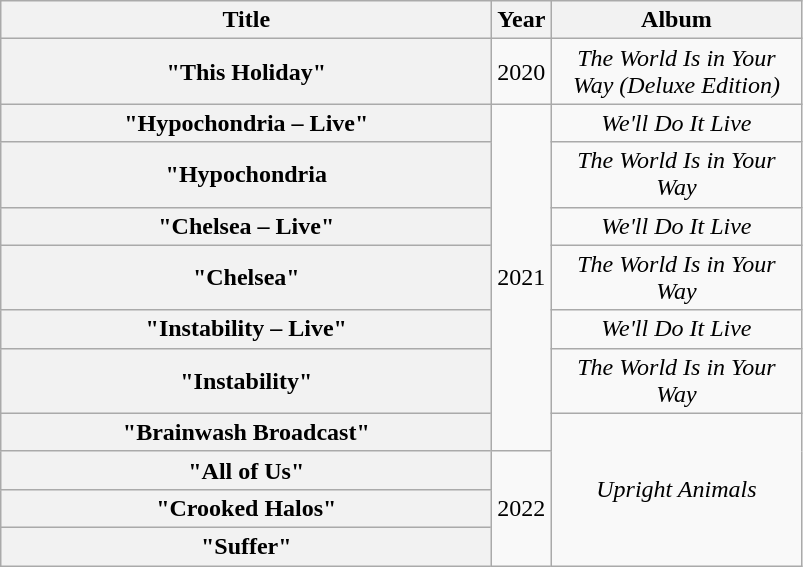<table class="wikitable plainrowheaders" style="text-align:center;">
<tr>
<th rowspan="1" style="width:20em;">Title</th>
<th rowspan="1" style="width:1em;">Year</th>
<th rowspan="1" style="width:10em;">Album</th>
</tr>
<tr>
<th scope="row">"This Holiday"</th>
<td>2020</td>
<td><em>The World Is in Your Way (Deluxe Edition)</em></td>
</tr>
<tr>
<th scope="row">"Hypochondria – Live"</th>
<td rowspan=7>2021</td>
<td><em>We'll Do It Live</em></td>
</tr>
<tr>
<th scope="row">"Hypochondria</th>
<td><em>The World Is in Your Way</em></td>
</tr>
<tr>
<th scope="row">"Chelsea – Live"</th>
<td><em>We'll Do It Live</em></td>
</tr>
<tr>
<th scope="row">"Chelsea"</th>
<td><em>The World Is in Your Way</em></td>
</tr>
<tr>
<th scope="row">"Instability – Live"</th>
<td><em>We'll Do It Live</em></td>
</tr>
<tr>
<th scope="row">"Instability"</th>
<td><em>The World Is in Your Way</em></td>
</tr>
<tr>
<th scope="row">"Brainwash Broadcast"<br> </th>
<td rowspan=4><em>Upright Animals</em></td>
</tr>
<tr>
<th scope="row">"All of Us"</th>
<td rowspan=3>2022</td>
</tr>
<tr>
<th scope="row">"Crooked Halos"</th>
</tr>
<tr>
<th scope="row">"Suffer"</th>
</tr>
</table>
